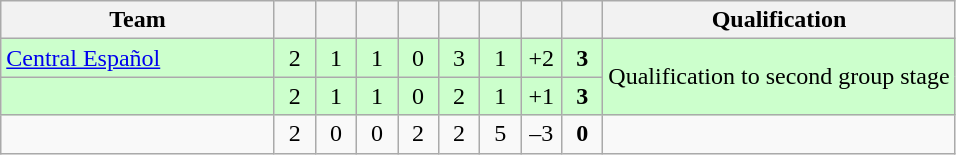<table class="wikitable" style="text-align:center;">
<tr>
<th width=175>Team</th>
<th width=20></th>
<th width=20></th>
<th width=20></th>
<th width=20></th>
<th width=20></th>
<th width=20></th>
<th width=20></th>
<th width=20></th>
<th>Qualification</th>
</tr>
<tr bgcolor="#ccffcc">
<td align="left"> <a href='#'>Central Español</a></td>
<td>2</td>
<td>1</td>
<td>1</td>
<td>0</td>
<td>3</td>
<td>1</td>
<td>+2</td>
<td><strong>3</strong></td>
<td rowspan="2">Qualification to second group stage</td>
</tr>
<tr bgcolor="#ccffcc">
<td align="left"></td>
<td>2</td>
<td>1</td>
<td>1</td>
<td>0</td>
<td>2</td>
<td>1</td>
<td>+1</td>
<td><strong>3</strong></td>
</tr>
<tr>
<td align="left"></td>
<td>2</td>
<td>0</td>
<td>0</td>
<td>2</td>
<td>2</td>
<td>5</td>
<td>–3</td>
<td><strong>0</strong></td>
<td></td>
</tr>
</table>
